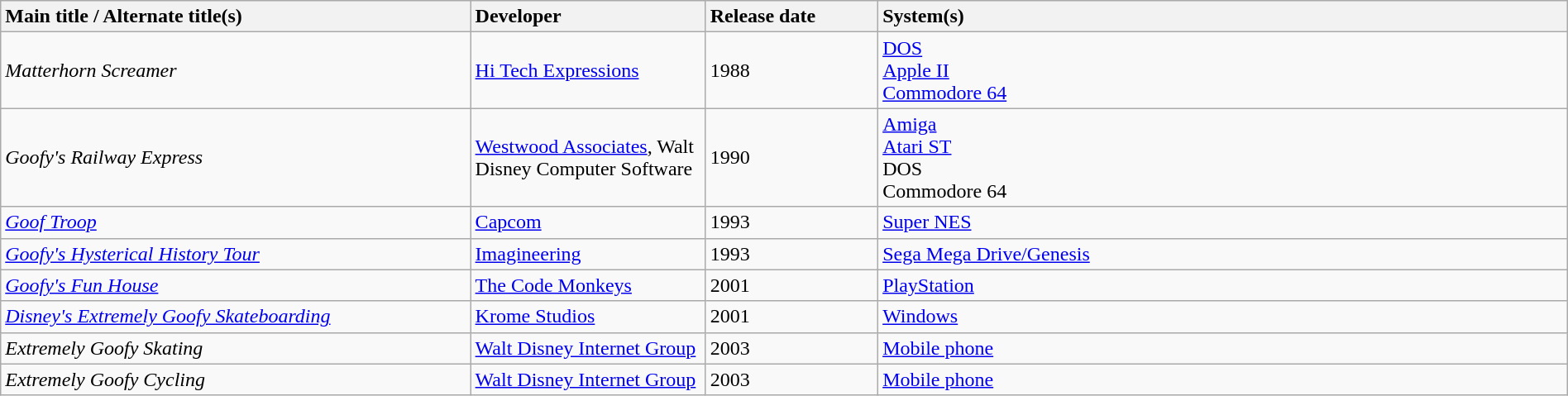<table class="wikitable sortable" style="width: 100%;">
<tr>
<th style="width:30%; text-align:left;">Main title / Alternate title(s)</th>
<th style="width:15%; text-align:left;">Developer</th>
<th style="width:11%; text-align:left;">Release date</th>
<th style="width:44%; text-align:left;">System(s)</th>
</tr>
<tr>
<td><em>Matterhorn Screamer</em></td>
<td><a href='#'>Hi Tech Expressions</a></td>
<td>1988</td>
<td><a href='#'>DOS</a><br><a href='#'>Apple II</a><br><a href='#'>Commodore 64</a></td>
</tr>
<tr>
<td><em>Goofy's Railway Express</em></td>
<td><a href='#'>Westwood Associates</a>, Walt Disney Computer Software</td>
<td>1990</td>
<td><a href='#'>Amiga</a><br><a href='#'>Atari ST</a><br>DOS<br>Commodore 64</td>
</tr>
<tr>
<td><em><a href='#'>Goof Troop</a></em></td>
<td><a href='#'>Capcom</a></td>
<td>1993</td>
<td><a href='#'>Super NES</a></td>
</tr>
<tr>
<td><em><a href='#'>Goofy's Hysterical History Tour</a></em></td>
<td><a href='#'>Imagineering</a></td>
<td>1993</td>
<td><a href='#'>Sega Mega Drive/Genesis</a></td>
</tr>
<tr>
<td><em><a href='#'>Goofy's Fun House</a></em></td>
<td><a href='#'>The Code Monkeys</a></td>
<td>2001</td>
<td><a href='#'>PlayStation</a></td>
</tr>
<tr>
<td><em><a href='#'>Disney's Extremely Goofy Skateboarding</a></em></td>
<td><a href='#'>Krome Studios</a></td>
<td>2001</td>
<td><a href='#'>Windows</a></td>
</tr>
<tr>
<td><em>Extremely Goofy Skating</em></td>
<td><a href='#'>Walt Disney Internet Group</a></td>
<td>2003</td>
<td><a href='#'>Mobile phone</a></td>
</tr>
<tr>
<td><em>Extremely Goofy Cycling</em></td>
<td><a href='#'>Walt Disney Internet Group</a></td>
<td>2003</td>
<td><a href='#'>Mobile phone</a></td>
</tr>
</table>
